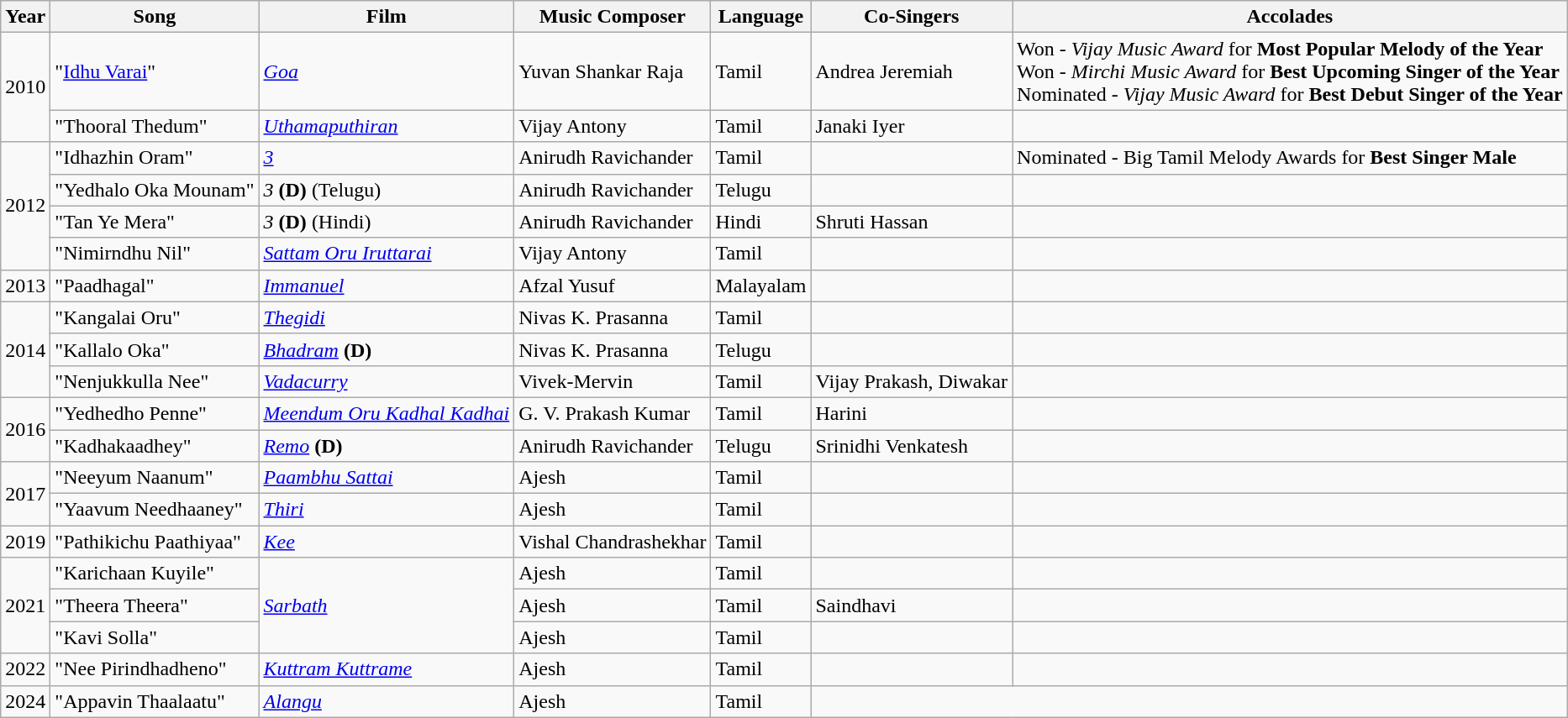<table class="wikitable" style="font-size: 100%;">
<tr>
<th>Year</th>
<th>Song</th>
<th>Film</th>
<th>Music Composer</th>
<th>Language</th>
<th>Co-Singers</th>
<th>Accolades</th>
</tr>
<tr>
<td rowspan="2">2010</td>
<td>"<a href='#'>Idhu Varai</a>"</td>
<td><em><a href='#'>Goa</a></em></td>
<td>Yuvan Shankar Raja</td>
<td>Tamil</td>
<td>Andrea Jeremiah</td>
<td>Won - <em>Vijay Music Award</em> for <strong>Most Popular Melody of the Year</strong> <br>Won - <em>Mirchi Music Award</em> for <strong>Best Upcoming Singer of the Year</strong> <br>Nominated - <em>Vijay Music Award</em> for <strong>Best Debut Singer of the Year</strong></td>
</tr>
<tr>
<td>"Thooral Thedum"</td>
<td><em><a href='#'>Uthamaputhiran</a></em></td>
<td>Vijay Antony</td>
<td>Tamil</td>
<td>Janaki Iyer</td>
<td></td>
</tr>
<tr>
<td rowspan="4">2012</td>
<td>"Idhazhin Oram"</td>
<td><em><a href='#'>3</a></em></td>
<td>Anirudh Ravichander</td>
<td>Tamil</td>
<td></td>
<td>Nominated - Big Tamil Melody Awards for <strong>Best Singer Male</strong></td>
</tr>
<tr>
<td>"Yedhalo Oka Mounam"</td>
<td><em>3</em> <strong>(D)</strong> (Telugu)</td>
<td>Anirudh Ravichander</td>
<td>Telugu</td>
<td></td>
<td></td>
</tr>
<tr>
<td>"Tan Ye Mera"</td>
<td><em>3</em> <strong>(D)</strong> (Hindi)</td>
<td>Anirudh Ravichander</td>
<td>Hindi</td>
<td>Shruti Hassan</td>
<td></td>
</tr>
<tr>
<td>"Nimirndhu Nil"</td>
<td><em><a href='#'>Sattam Oru Iruttarai</a></em></td>
<td>Vijay Antony</td>
<td>Tamil</td>
<td></td>
<td></td>
</tr>
<tr>
<td>2013</td>
<td>"Paadhagal"</td>
<td><em><a href='#'>Immanuel</a></em></td>
<td>Afzal Yusuf</td>
<td>Malayalam</td>
<td></td>
<td></td>
</tr>
<tr>
<td rowspan="3">2014</td>
<td>"Kangalai Oru"</td>
<td><em><a href='#'>Thegidi</a></em></td>
<td>Nivas K. Prasanna</td>
<td>Tamil</td>
<td></td>
<td></td>
</tr>
<tr>
<td>"Kallalo Oka"</td>
<td><em><a href='#'>Bhadram</a></em> <strong>(D)</strong></td>
<td>Nivas K. Prasanna</td>
<td>Telugu</td>
<td></td>
<td></td>
</tr>
<tr>
<td>"Nenjukkulla Nee"</td>
<td><em><a href='#'>Vadacurry</a></em></td>
<td>Vivek-Mervin</td>
<td>Tamil</td>
<td>Vijay Prakash, Diwakar</td>
<td></td>
</tr>
<tr>
<td rowspan="2">2016</td>
<td>"Yedhedho Penne"</td>
<td><em><a href='#'>Meendum Oru Kadhal Kadhai</a></em></td>
<td>G. V. Prakash Kumar</td>
<td>Tamil</td>
<td>Harini</td>
<td></td>
</tr>
<tr>
<td>"Kadhakaadhey"</td>
<td><em><a href='#'>Remo</a></em> <strong>(D)</strong></td>
<td>Anirudh Ravichander</td>
<td>Telugu</td>
<td>Srinidhi Venkatesh</td>
<td></td>
</tr>
<tr>
<td rowspan="2">2017</td>
<td>"Neeyum Naanum"</td>
<td><em><a href='#'>Paambhu Sattai</a></em></td>
<td>Ajesh</td>
<td>Tamil</td>
<td></td>
<td></td>
</tr>
<tr>
<td>"Yaavum Needhaaney"</td>
<td><em><a href='#'>Thiri</a></em></td>
<td>Ajesh</td>
<td>Tamil</td>
<td></td>
<td></td>
</tr>
<tr>
<td>2019</td>
<td>"Pathikichu Paathiyaa"</td>
<td><em><a href='#'>Kee</a></em></td>
<td>Vishal Chandrashekhar</td>
<td>Tamil</td>
<td></td>
<td></td>
</tr>
<tr>
<td rowspan="3">2021</td>
<td>"Karichaan Kuyile"</td>
<td rowspan="3"><em><a href='#'>Sarbath</a></em></td>
<td>Ajesh</td>
<td>Tamil</td>
<td></td>
<td></td>
</tr>
<tr>
<td>"Theera Theera"</td>
<td>Ajesh</td>
<td>Tamil</td>
<td>Saindhavi</td>
<td></td>
</tr>
<tr>
<td>"Kavi Solla"</td>
<td>Ajesh</td>
<td>Tamil</td>
<td></td>
<td></td>
</tr>
<tr>
<td>2022</td>
<td>"Nee Pirindhadheno"</td>
<td><em><a href='#'>Kuttram Kuttrame</a></em></td>
<td>Ajesh</td>
<td>Tamil</td>
<td></td>
<td></td>
</tr>
<tr>
<td>2024</td>
<td>"Appavin Thaalaatu"</td>
<td><em><a href='#'>Alangu</a></em></td>
<td>Ajesh</td>
<td>Tamil</td>
</tr>
</table>
